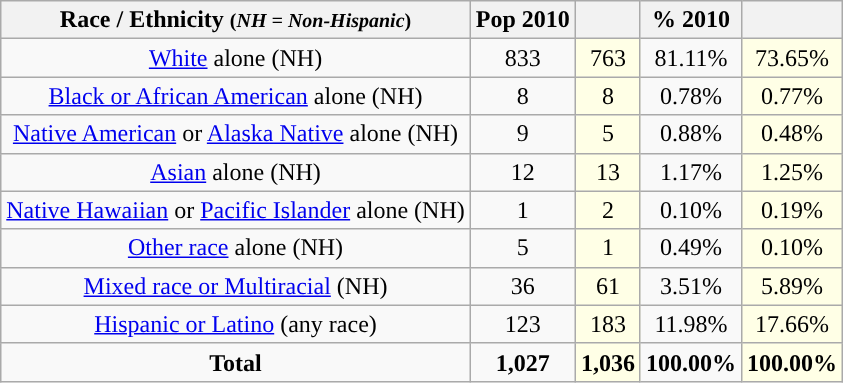<table class="wikitable" style="text-align:center;">
<tr>
<th>Race / Ethnicity <small>(<em>NH = Non-Hispanic</em>)</small></th>
<th>Pop 2010</th>
<th></th>
<th>% 2010</th>
<th></th>
</tr>
<tr>
<td><a href='#'>White</a> alone (NH)</td>
<td>833</td>
<td style='background: #ffffe6;'>763</td>
<td>81.11%</td>
<td style='background: #ffffe6;'>73.65%</td>
</tr>
<tr>
<td><a href='#'>Black or African American</a> alone (NH)</td>
<td>8</td>
<td style='background: #ffffe6;'>8</td>
<td>0.78%</td>
<td style='background: #ffffe6;'>0.77%</td>
</tr>
<tr>
<td><a href='#'>Native American</a> or <a href='#'>Alaska Native</a> alone (NH)</td>
<td>9</td>
<td style='background: #ffffe6;'>5</td>
<td>0.88%</td>
<td style='background: #ffffe6;'>0.48%</td>
</tr>
<tr>
<td><a href='#'>Asian</a> alone (NH)</td>
<td>12</td>
<td style='background: #ffffe6;'>13</td>
<td>1.17%</td>
<td style='background: #ffffe6;'>1.25%</td>
</tr>
<tr>
<td><a href='#'>Native Hawaiian</a> or <a href='#'>Pacific Islander</a> alone (NH)</td>
<td>1</td>
<td style='background: #ffffe6;'>2</td>
<td>0.10%</td>
<td style='background: #ffffe6;'>0.19%</td>
</tr>
<tr>
<td><a href='#'>Other race</a> alone (NH)</td>
<td>5</td>
<td style='background: #ffffe6;'>1</td>
<td>0.49%</td>
<td style='background: #ffffe6;'>0.10%</td>
</tr>
<tr>
<td><a href='#'>Mixed race or Multiracial</a> (NH)</td>
<td>36</td>
<td style='background: #ffffe6;'>61</td>
<td>3.51%</td>
<td style='background: #ffffe6;'>5.89%</td>
</tr>
<tr>
<td><a href='#'>Hispanic or Latino</a> (any race)</td>
<td>123</td>
<td style='background: #ffffe6;'>183</td>
<td>11.98%</td>
<td style='background: #ffffe6;'>17.66%</td>
</tr>
<tr>
<td><strong>Total</strong></td>
<td><strong>1,027</strong></td>
<td style='background: #ffffe6;'><strong>1,036</strong></td>
<td><strong>100.00%</strong></td>
<td style='background: #ffffe6;'><strong>100.00%</strong></td>
</tr>
</table>
